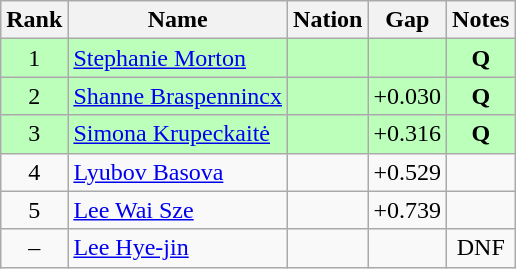<table class="wikitable sortable" style="text-align:center">
<tr>
<th>Rank</th>
<th>Name</th>
<th>Nation</th>
<th>Gap</th>
<th>Notes</th>
</tr>
<tr bgcolor=bbffbb>
<td>1</td>
<td align=left><a href='#'>Stephanie Morton</a></td>
<td align=left></td>
<td></td>
<td><strong>Q</strong></td>
</tr>
<tr bgcolor=bbffbb>
<td>2</td>
<td align=left><a href='#'>Shanne Braspennincx</a></td>
<td align=left></td>
<td>+0.030</td>
<td><strong>Q</strong></td>
</tr>
<tr bgcolor=bbffbb>
<td>3</td>
<td align=left><a href='#'>Simona Krupeckaitė</a></td>
<td align=left></td>
<td>+0.316</td>
<td><strong>Q</strong></td>
</tr>
<tr>
<td>4</td>
<td align=left><a href='#'>Lyubov Basova</a></td>
<td align=left></td>
<td>+0.529</td>
<td></td>
</tr>
<tr>
<td>5</td>
<td align=left><a href='#'>Lee Wai Sze</a></td>
<td align=left></td>
<td>+0.739</td>
<td></td>
</tr>
<tr>
<td>–</td>
<td align=left><a href='#'>Lee Hye-jin</a></td>
<td align=left></td>
<td></td>
<td>DNF</td>
</tr>
</table>
